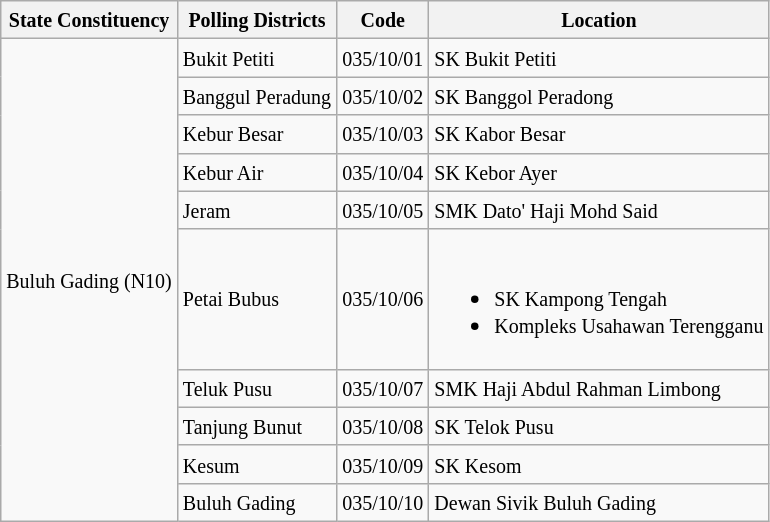<table class="wikitable sortable mw-collapsible">
<tr>
<th><small>State Constituency</small></th>
<th><small>Polling Districts</small></th>
<th><small>Code</small></th>
<th><small>Location</small></th>
</tr>
<tr>
<td rowspan="10"><small>Buluh Gading (N10)</small></td>
<td><small>Bukit Petiti</small></td>
<td><small>035/10/01</small></td>
<td><small>SK Bukit Petiti</small></td>
</tr>
<tr>
<td><small>Banggul Peradung</small></td>
<td><small>035/10/02</small></td>
<td><small>SK Banggol Peradong</small></td>
</tr>
<tr>
<td><small>Kebur Besar</small></td>
<td><small>035/10/03</small></td>
<td><small>SK Kabor Besar</small></td>
</tr>
<tr>
<td><small>Kebur Air</small></td>
<td><small>035/10/04</small></td>
<td><small>SK Kebor Ayer</small></td>
</tr>
<tr>
<td><small>Jeram</small></td>
<td><small>035/10/05</small></td>
<td><small>SMK Dato' Haji Mohd Said</small></td>
</tr>
<tr>
<td><small>Petai Bubus</small></td>
<td><small>035/10/06</small></td>
<td><br><ul><li><small>SK Kampong Tengah</small></li><li><small>Kompleks Usahawan Terengganu</small></li></ul></td>
</tr>
<tr>
<td><small>Teluk Pusu</small></td>
<td><small>035/10/07</small></td>
<td><small>SMK Haji Abdul Rahman Limbong</small></td>
</tr>
<tr>
<td><small>Tanjung Bunut</small></td>
<td><small>035/10/08</small></td>
<td><small>SK Telok Pusu</small></td>
</tr>
<tr>
<td><small>Kesum</small></td>
<td><small>035/10/09</small></td>
<td><small>SK Kesom</small></td>
</tr>
<tr>
<td><small>Buluh Gading</small></td>
<td><small>035/10/10</small></td>
<td><small>Dewan Sivik Buluh Gading</small></td>
</tr>
</table>
